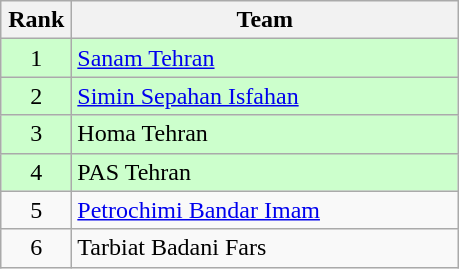<table class="wikitable" style="text-align: center;">
<tr>
<th width=40>Rank</th>
<th width=250>Team</th>
</tr>
<tr bgcolor=ccffcc>
<td>1</td>
<td align="left"><a href='#'>Sanam Tehran</a></td>
</tr>
<tr bgcolor=ccffcc>
<td>2</td>
<td align="left"><a href='#'>Simin Sepahan Isfahan</a></td>
</tr>
<tr bgcolor=ccffcc>
<td>3</td>
<td align="left">Homa Tehran</td>
</tr>
<tr bgcolor=ccffcc>
<td>4</td>
<td align="left">PAS Tehran</td>
</tr>
<tr>
<td>5</td>
<td align="left"><a href='#'>Petrochimi Bandar Imam</a></td>
</tr>
<tr>
<td>6</td>
<td align="left">Tarbiat Badani Fars</td>
</tr>
</table>
